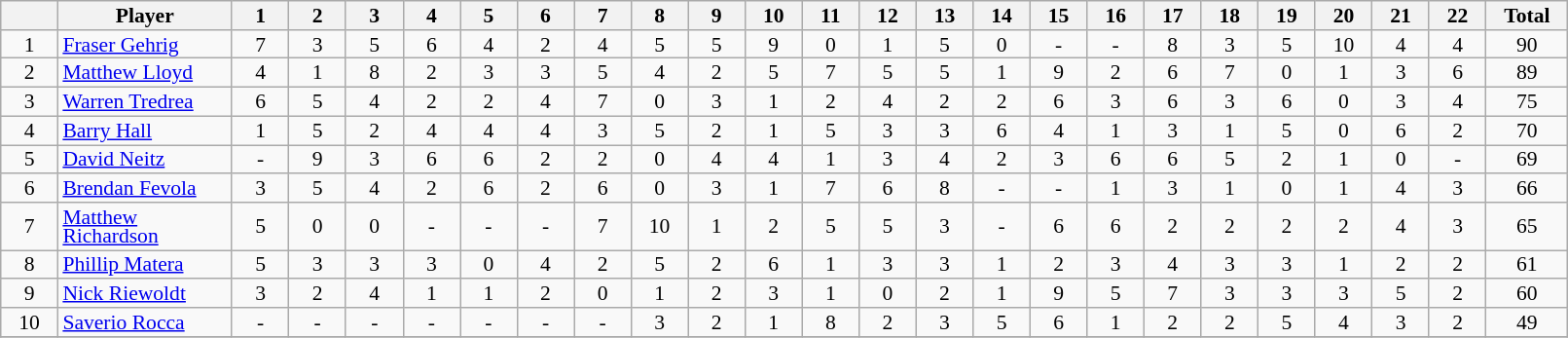<table class="wikitable nowraplinks" style="text-align:center; line-height: 90%; font-size:90%;" width=85%>
<tr>
<th width=20 abbr="Position"></th>
<th width=75px>Player</th>
<th width=20 abbr="Round 1">1</th>
<th width=20 abbr="Round 2">2</th>
<th width=20 abbr="Round 3">3</th>
<th width=20 abbr="Round 4">4</th>
<th width=20 abbr="Round 5">5</th>
<th width=20 abbr="Round 6">6</th>
<th width=20 abbr="Round 7">7</th>
<th width=20 abbr="Round 8">8</th>
<th width=20 abbr="Round 9">9</th>
<th width=20 abbr="Round 10">10</th>
<th width=20 abbr="Round 11">11</th>
<th width=20 abbr="Round 12">12</th>
<th width=20 abbr="Round 13">13</th>
<th width=20 abbr="Round 14">14</th>
<th width=20 abbr="Round 15">15</th>
<th width=20 abbr="Round 16">16</th>
<th width=20 abbr="Round 17">17</th>
<th width=20 abbr="Round 18">18</th>
<th width=20 abbr="Round 19">19</th>
<th width=20 abbr="Round 20">20</th>
<th width=20 abbr="Round 21">21</th>
<th width=20 abbr="Round 22">22</th>
<th width=20 abbr="Total">Total</th>
</tr>
<tr>
<td>1</td>
<td style="text-align:left;"><a href='#'>Fraser Gehrig</a></td>
<td>7</td>
<td>3</td>
<td>5</td>
<td>6</td>
<td>4</td>
<td>2</td>
<td>4</td>
<td>5</td>
<td>5</td>
<td>9</td>
<td>0</td>
<td>1</td>
<td>5</td>
<td>0</td>
<td>-</td>
<td>-</td>
<td>8</td>
<td>3</td>
<td>5</td>
<td>10</td>
<td>4</td>
<td>4</td>
<td>90</td>
</tr>
<tr>
<td>2</td>
<td style="text-align:left;"><a href='#'>Matthew Lloyd</a></td>
<td>4</td>
<td>1</td>
<td>8</td>
<td>2</td>
<td>3</td>
<td>3</td>
<td>5</td>
<td>4</td>
<td>2</td>
<td>5</td>
<td>7</td>
<td>5</td>
<td>5</td>
<td>1</td>
<td>9</td>
<td>2</td>
<td>6</td>
<td>7</td>
<td>0</td>
<td>1</td>
<td>3</td>
<td>6</td>
<td>89</td>
</tr>
<tr>
<td>3</td>
<td style="text-align:left;"><a href='#'>Warren Tredrea</a></td>
<td>6</td>
<td>5</td>
<td>4</td>
<td>2</td>
<td>2</td>
<td>4</td>
<td>7</td>
<td>0</td>
<td>3</td>
<td>1</td>
<td>2</td>
<td>4</td>
<td>2</td>
<td>2</td>
<td>6</td>
<td>3</td>
<td>6</td>
<td>3</td>
<td>6</td>
<td>0</td>
<td>3</td>
<td>4</td>
<td>75</td>
</tr>
<tr>
<td>4</td>
<td style="text-align:left;"><a href='#'>Barry Hall</a></td>
<td>1</td>
<td>5</td>
<td>2</td>
<td>4</td>
<td>4</td>
<td>4</td>
<td>3</td>
<td>5</td>
<td>2</td>
<td>1</td>
<td>5</td>
<td>3</td>
<td>3</td>
<td>6</td>
<td>4</td>
<td>1</td>
<td>3</td>
<td>1</td>
<td>5</td>
<td>0</td>
<td>6</td>
<td>2</td>
<td>70</td>
</tr>
<tr>
<td>5</td>
<td style="text-align:left;"><a href='#'>David Neitz</a></td>
<td>-</td>
<td>9</td>
<td>3</td>
<td>6</td>
<td>6</td>
<td>2</td>
<td>2</td>
<td>0</td>
<td>4</td>
<td>4</td>
<td>1</td>
<td>3</td>
<td>4</td>
<td>2</td>
<td>3</td>
<td>6</td>
<td>6</td>
<td>5</td>
<td>2</td>
<td>1</td>
<td>0</td>
<td>-</td>
<td>69</td>
</tr>
<tr>
<td>6</td>
<td style="text-align:left;"><a href='#'>Brendan Fevola</a></td>
<td>3</td>
<td>5</td>
<td>4</td>
<td>2</td>
<td>6</td>
<td>2</td>
<td>6</td>
<td>0</td>
<td>3</td>
<td>1</td>
<td>7</td>
<td>6</td>
<td>8</td>
<td>-</td>
<td>-</td>
<td>1</td>
<td>3</td>
<td>1</td>
<td>0</td>
<td>1</td>
<td>4</td>
<td>3</td>
<td>66</td>
</tr>
<tr>
<td>7</td>
<td style="text-align:left;"><a href='#'>Matthew Richardson</a></td>
<td>5</td>
<td>0</td>
<td>0</td>
<td>-</td>
<td>-</td>
<td>-</td>
<td>7</td>
<td>10</td>
<td>1</td>
<td>2</td>
<td>5</td>
<td>5</td>
<td>3</td>
<td>-</td>
<td>6</td>
<td>6</td>
<td>2</td>
<td>2</td>
<td>2</td>
<td>2</td>
<td>4</td>
<td>3</td>
<td>65</td>
</tr>
<tr>
<td>8</td>
<td style="text-align:left;"><a href='#'>Phillip Matera</a></td>
<td>5</td>
<td>3</td>
<td>3</td>
<td>3</td>
<td>0</td>
<td>4</td>
<td>2</td>
<td>5</td>
<td>2</td>
<td>6</td>
<td>1</td>
<td>3</td>
<td>3</td>
<td>1</td>
<td>2</td>
<td>3</td>
<td>4</td>
<td>3</td>
<td>3</td>
<td>1</td>
<td>2</td>
<td>2</td>
<td>61</td>
</tr>
<tr>
<td>9</td>
<td style="text-align:left;"><a href='#'>Nick Riewoldt</a></td>
<td>3</td>
<td>2</td>
<td>4</td>
<td>1</td>
<td>1</td>
<td>2</td>
<td>0</td>
<td>1</td>
<td>2</td>
<td>3</td>
<td>1</td>
<td>0</td>
<td>2</td>
<td>1</td>
<td>9</td>
<td>5</td>
<td>7</td>
<td>3</td>
<td>3</td>
<td>3</td>
<td>5</td>
<td>2</td>
<td>60</td>
</tr>
<tr>
<td>10</td>
<td style="text-align:left;"><a href='#'>Saverio Rocca</a></td>
<td>-</td>
<td>-</td>
<td>-</td>
<td>-</td>
<td>-</td>
<td>-</td>
<td>-</td>
<td>3</td>
<td>2</td>
<td>1</td>
<td>8</td>
<td>2</td>
<td>3</td>
<td>5</td>
<td>6</td>
<td>1</td>
<td>2</td>
<td>2</td>
<td>5</td>
<td>4</td>
<td>3</td>
<td>2</td>
<td>49</td>
</tr>
<tr>
</tr>
</table>
